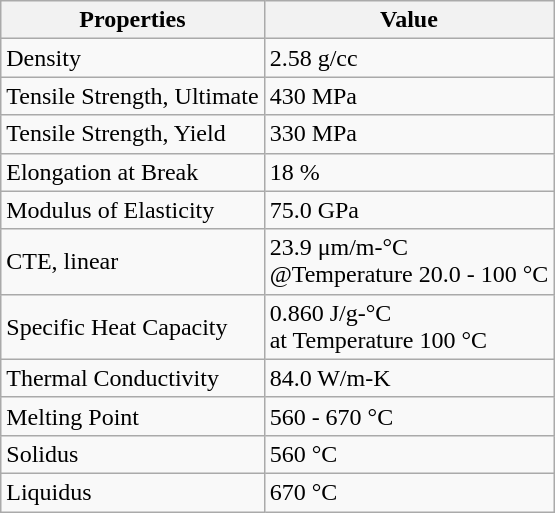<table class="wikitable">
<tr>
<th>Properties</th>
<th>Value</th>
</tr>
<tr>
<td>Density</td>
<td>2.58 g/cc</td>
</tr>
<tr>
<td>Tensile Strength, Ultimate</td>
<td>430 MPa</td>
</tr>
<tr>
<td>Tensile Strength, Yield</td>
<td>330 MPa</td>
</tr>
<tr>
<td>Elongation at Break</td>
<td>18 %</td>
</tr>
<tr>
<td>Modulus of Elasticity</td>
<td>75.0 GPa</td>
</tr>
<tr>
<td>CTE, linear</td>
<td>23.9 μm/m-°C<br>@Temperature 20.0 - 100 °C</td>
</tr>
<tr>
<td>Specific Heat Capacity</td>
<td>0.860 J/g-°C<br>at Temperature 100 °C</td>
</tr>
<tr>
<td>Thermal Conductivity</td>
<td>84.0 W/m-K</td>
</tr>
<tr>
<td>Melting Point</td>
<td>560 - 670 °C</td>
</tr>
<tr>
<td>Solidus</td>
<td>560 °C</td>
</tr>
<tr>
<td>Liquidus</td>
<td>670 °C</td>
</tr>
</table>
